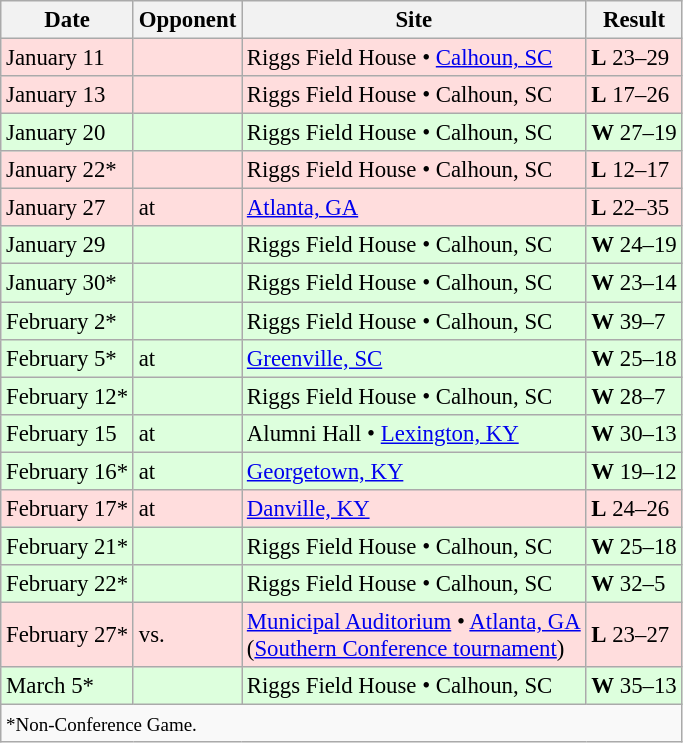<table class="wikitable" style="font-size:95%;">
<tr>
<th>Date</th>
<th>Opponent</th>
<th>Site</th>
<th>Result</th>
</tr>
<tr style="background: #ffdddd;">
<td>January 11</td>
<td></td>
<td>Riggs Field House • <a href='#'>Calhoun, SC</a></td>
<td><strong>L</strong> 23–29</td>
</tr>
<tr style="background: #ffdddd;">
<td>January 13</td>
<td></td>
<td>Riggs Field House • Calhoun, SC</td>
<td><strong>L</strong> 17–26</td>
</tr>
<tr style="background: #ddffdd;">
<td>January 20</td>
<td></td>
<td>Riggs Field House • Calhoun, SC</td>
<td><strong>W</strong> 27–19</td>
</tr>
<tr style="background: #ffdddd;">
<td>January 22*</td>
<td></td>
<td>Riggs Field House • Calhoun, SC</td>
<td><strong>L</strong> 12–17</td>
</tr>
<tr style="background: #ffdddd;">
<td>January 27</td>
<td>at </td>
<td><a href='#'>Atlanta, GA</a></td>
<td><strong>L</strong> 22–35</td>
</tr>
<tr style="background: #ddffdd;">
<td>January 29</td>
<td></td>
<td>Riggs Field House • Calhoun, SC</td>
<td><strong>W</strong> 24–19</td>
</tr>
<tr style="background: #ddffdd;">
<td>January 30*</td>
<td></td>
<td>Riggs Field House • Calhoun, SC</td>
<td><strong>W</strong> 23–14</td>
</tr>
<tr style="background: #ddffdd;">
<td>February 2*</td>
<td></td>
<td>Riggs Field House • Calhoun, SC</td>
<td><strong>W</strong> 39–7</td>
</tr>
<tr style="background: #ddffdd;">
<td>February 5*</td>
<td>at </td>
<td><a href='#'>Greenville, SC</a></td>
<td><strong>W</strong> 25–18</td>
</tr>
<tr style="background: #ddffdd;">
<td>February 12*</td>
<td></td>
<td>Riggs Field House • Calhoun, SC</td>
<td><strong>W</strong> 28–7</td>
</tr>
<tr style="background: #ddffdd;">
<td>February 15</td>
<td>at </td>
<td>Alumni Hall • <a href='#'>Lexington, KY</a></td>
<td><strong>W</strong> 30–13</td>
</tr>
<tr style="background: #ddffdd;">
<td>February 16*</td>
<td>at </td>
<td><a href='#'>Georgetown, KY</a></td>
<td><strong>W</strong> 19–12</td>
</tr>
<tr style="background: #ffdddd;">
<td>February 17*</td>
<td>at </td>
<td><a href='#'>Danville, KY</a></td>
<td><strong>L</strong> 24–26</td>
</tr>
<tr style="background: #ddffdd;">
<td>February 21*</td>
<td></td>
<td>Riggs Field House • Calhoun, SC</td>
<td><strong>W</strong> 25–18</td>
</tr>
<tr style="background: #ddffdd;">
<td>February 22*</td>
<td></td>
<td>Riggs Field House • Calhoun, SC</td>
<td><strong>W</strong> 32–5</td>
</tr>
<tr style="background: #ffdddd;">
<td>February 27*</td>
<td>vs. </td>
<td><a href='#'>Municipal Auditorium</a> • <a href='#'>Atlanta, GA</a><br>(<a href='#'>Southern Conference tournament</a>)</td>
<td><strong>L</strong> 23–27</td>
</tr>
<tr style="background: #ddffdd;">
<td>March 5*</td>
<td></td>
<td>Riggs Field House • Calhoun, SC</td>
<td><strong>W</strong> 35–13</td>
</tr>
<tr style="background:#f9f9f9;">
<td colspan=4><small>*Non-Conference Game.</small></td>
</tr>
</table>
